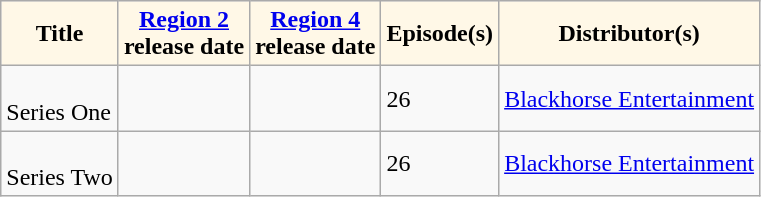<table class="wikitable">
<tr>
<th style="background: #FFF8E7;">Title</th>
<th style="background: #FFF8E7;"><a href='#'>Region 2</a><br>release date</th>
<th style="background: #FFF8E7;"><a href='#'>Region 4</a><br>release date</th>
<th style="background: #FFF8E7;">Episode(s)</th>
<th style="background: #FFF8E7;">Distributor(s)</th>
</tr>
<tr>
<td><br>Series One</td>
<td></td>
<td></td>
<td>26</td>
<td><a href='#'>Blackhorse Entertainment</a><br></td>
</tr>
<tr>
<td><br>Series Two</td>
<td></td>
<td></td>
<td>26</td>
<td><a href='#'>Blackhorse Entertainment</a></td>
</tr>
</table>
